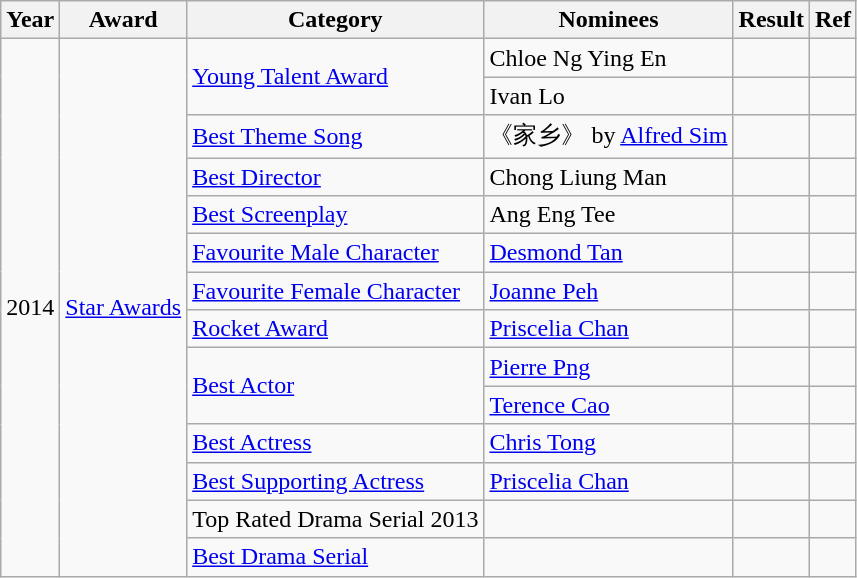<table class="wikitable sortable">
<tr>
<th>Year</th>
<th>Award</th>
<th>Category</th>
<th>Nominees</th>
<th>Result</th>
<th>Ref</th>
</tr>
<tr>
<td rowspan="14">2014</td>
<td rowspan="14"><a href='#'>Star Awards</a></td>
<td rowspan="2"><a href='#'>Young Talent Award</a></td>
<td>Chloe Ng Ying En</td>
<td></td>
<td></td>
</tr>
<tr>
<td>Ivan Lo</td>
<td></td>
<td></td>
</tr>
<tr>
<td><a href='#'>Best Theme Song</a></td>
<td>《家乡》 by <a href='#'>Alfred Sim</a></td>
<td></td>
<td></td>
</tr>
<tr>
<td><a href='#'>Best Director</a></td>
<td>Chong Liung Man</td>
<td></td>
<td></td>
</tr>
<tr>
<td><a href='#'>Best Screenplay</a></td>
<td>Ang Eng Tee</td>
<td></td>
<td></td>
</tr>
<tr>
<td><a href='#'>Favourite Male Character</a></td>
<td><a href='#'>Desmond Tan</a></td>
<td></td>
<td></td>
</tr>
<tr>
<td><a href='#'>Favourite Female Character</a></td>
<td><a href='#'>Joanne Peh</a></td>
<td></td>
<td></td>
</tr>
<tr>
<td><a href='#'>Rocket Award</a></td>
<td><a href='#'>Priscelia Chan</a></td>
<td></td>
<td></td>
</tr>
<tr>
<td rowspan="2"><a href='#'>Best Actor</a></td>
<td><a href='#'>Pierre Png</a></td>
<td></td>
<td></td>
</tr>
<tr>
<td><a href='#'>Terence Cao</a></td>
<td></td>
<td></td>
</tr>
<tr>
<td><a href='#'>Best Actress</a></td>
<td><a href='#'>Chris Tong</a></td>
<td></td>
<td></td>
</tr>
<tr>
<td><a href='#'>Best Supporting Actress</a></td>
<td><a href='#'>Priscelia Chan</a></td>
<td></td>
<td></td>
</tr>
<tr>
<td>Top Rated Drama Serial 2013</td>
<td></td>
<td></td>
<td></td>
</tr>
<tr>
<td><a href='#'>Best Drama Serial</a></td>
<td></td>
<td></td>
<td></td>
</tr>
</table>
